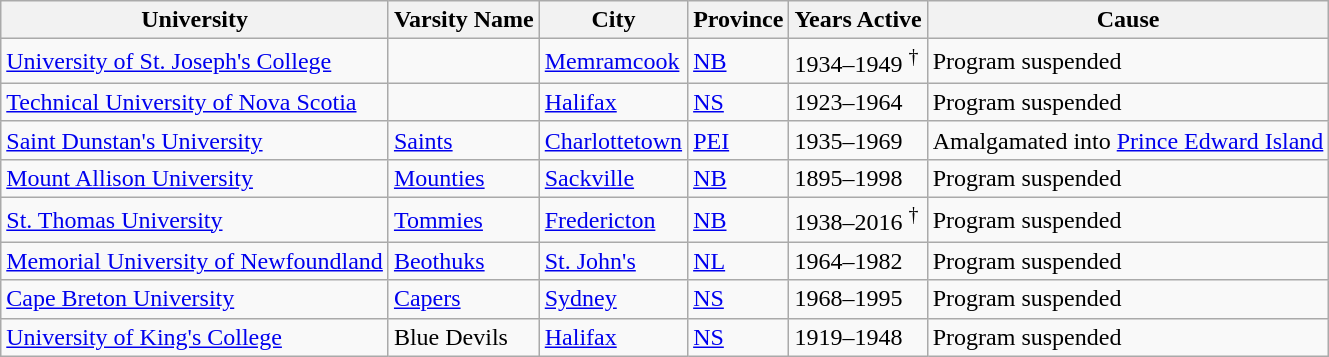<table class="wikitable">
<tr>
<th>University</th>
<th>Varsity Name</th>
<th>City</th>
<th>Province</th>
<th>Years Active</th>
<th>Cause</th>
</tr>
<tr>
<td><a href='#'>University of St. Joseph's College</a></td>
<td></td>
<td><a href='#'>Memramcook</a></td>
<td><a href='#'>NB</a></td>
<td>1934–1949 <sup>†</sup></td>
<td>Program suspended</td>
</tr>
<tr>
<td><a href='#'>Technical University of Nova Scotia</a></td>
<td></td>
<td><a href='#'>Halifax</a></td>
<td><a href='#'>NS</a></td>
<td>1923–1964</td>
<td>Program suspended</td>
</tr>
<tr>
<td><a href='#'>Saint Dunstan's University</a></td>
<td><a href='#'>Saints</a></td>
<td><a href='#'>Charlottetown</a></td>
<td><a href='#'>PEI</a></td>
<td>1935–1969</td>
<td>Amalgamated into <a href='#'>Prince Edward Island</a></td>
</tr>
<tr>
<td><a href='#'>Mount Allison University</a></td>
<td><a href='#'>Mounties</a></td>
<td><a href='#'>Sackville</a></td>
<td><a href='#'>NB</a></td>
<td>1895–1998</td>
<td>Program suspended</td>
</tr>
<tr>
<td><a href='#'>St. Thomas University</a></td>
<td><a href='#'>Tommies</a></td>
<td><a href='#'>Fredericton</a></td>
<td><a href='#'>NB</a></td>
<td>1938–2016 <sup>†</sup></td>
<td>Program suspended</td>
</tr>
<tr>
<td><a href='#'>Memorial University of Newfoundland</a></td>
<td><a href='#'>Beothuks</a></td>
<td><a href='#'>St. John's</a></td>
<td><a href='#'>NL</a></td>
<td>1964–1982</td>
<td>Program suspended</td>
</tr>
<tr>
<td><a href='#'>Cape Breton University</a></td>
<td><a href='#'>Capers</a></td>
<td><a href='#'>Sydney</a></td>
<td><a href='#'>NS</a></td>
<td>1968–1995</td>
<td>Program suspended</td>
</tr>
<tr>
<td><a href='#'>University of King's College</a></td>
<td>Blue Devils</td>
<td><a href='#'>Halifax</a></td>
<td><a href='#'>NS</a></td>
<td>1919–1948</td>
<td>Program suspended</td>
</tr>
</table>
